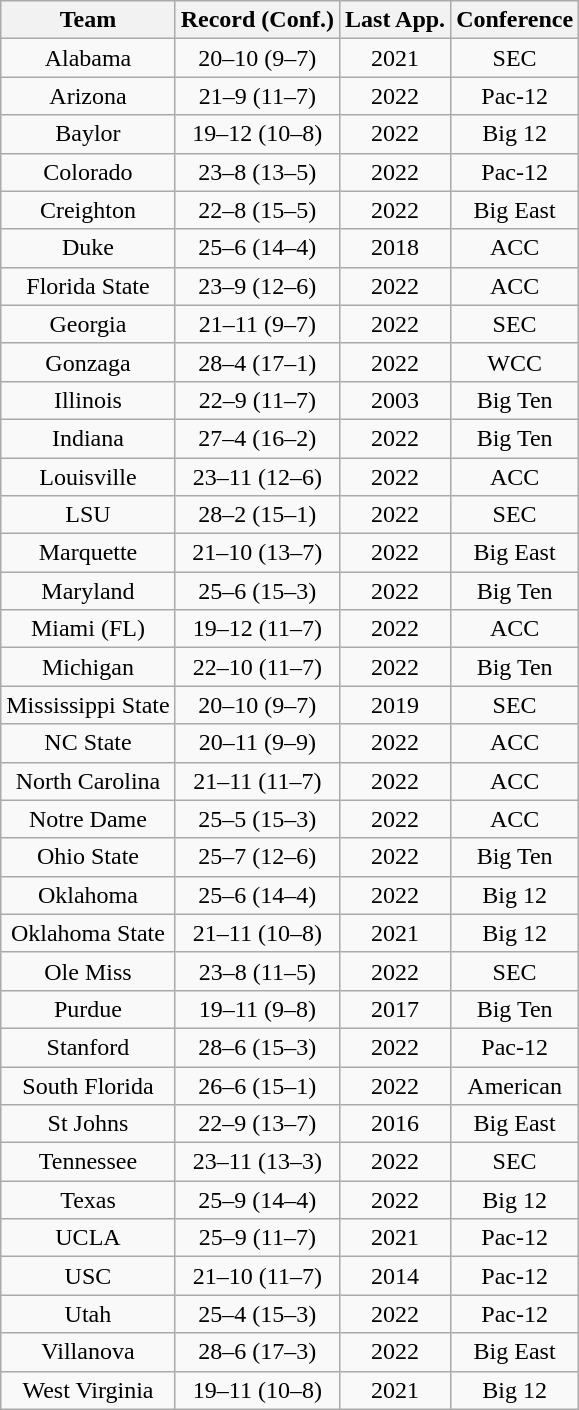<table class="wikitable sortable" style="text-align:center;">
<tr>
<th>Team</th>
<th class=unsortable>Record (Conf.)</th>
<th>Last App.</th>
<th>Conference</th>
</tr>
<tr>
<td>Alabama</td>
<td>20–10 (9–7)</td>
<td>2021</td>
<td>SEC</td>
</tr>
<tr>
<td>Arizona</td>
<td>21–9 (11–7)</td>
<td>2022</td>
<td>Pac-12</td>
</tr>
<tr>
<td>Baylor</td>
<td>19–12 (10–8)</td>
<td>2022</td>
<td>Big 12</td>
</tr>
<tr>
<td>Colorado</td>
<td>23–8 (13–5)</td>
<td>2022</td>
<td>Pac-12</td>
</tr>
<tr>
<td>Creighton</td>
<td>22–8 (15–5)</td>
<td>2022</td>
<td>Big East</td>
</tr>
<tr>
<td>Duke</td>
<td>25–6 (14–4)</td>
<td>2018</td>
<td>ACC</td>
</tr>
<tr>
<td>Florida State</td>
<td>23–9 (12–6)</td>
<td>2022</td>
<td>ACC</td>
</tr>
<tr>
<td>Georgia</td>
<td>21–11 (9–7)</td>
<td>2022</td>
<td>SEC</td>
</tr>
<tr>
<td>Gonzaga</td>
<td>28–4 (17–1)</td>
<td>2022</td>
<td>WCC</td>
</tr>
<tr>
<td>Illinois</td>
<td>22–9 (11–7)</td>
<td>2003</td>
<td>Big Ten</td>
</tr>
<tr>
<td>Indiana</td>
<td>27–4 (16–2)</td>
<td>2022</td>
<td>Big Ten</td>
</tr>
<tr>
<td>Louisville</td>
<td>23–11 (12–6)</td>
<td>2022</td>
<td>ACC</td>
</tr>
<tr>
<td>LSU</td>
<td>28–2 (15–1)</td>
<td>2022</td>
<td>SEC</td>
</tr>
<tr>
<td>Marquette</td>
<td>21–10 (13–7)</td>
<td>2022</td>
<td>Big East</td>
</tr>
<tr>
<td>Maryland</td>
<td>25–6 (15–3)</td>
<td>2022</td>
<td>Big Ten</td>
</tr>
<tr>
<td>Miami (FL)</td>
<td>19–12 (11–7)</td>
<td>2022</td>
<td>ACC</td>
</tr>
<tr>
<td>Michigan</td>
<td>22–10 (11–7)</td>
<td>2022</td>
<td>Big Ten</td>
</tr>
<tr>
<td>Mississippi State</td>
<td>20–10 (9–7)</td>
<td>2019</td>
<td>SEC</td>
</tr>
<tr>
<td>NC State</td>
<td>20–11 (9–9)</td>
<td>2022</td>
<td>ACC</td>
</tr>
<tr>
<td>North Carolina</td>
<td>21–11 (11–7)</td>
<td>2022</td>
<td>ACC</td>
</tr>
<tr>
<td>Notre Dame</td>
<td>25–5 (15–3)</td>
<td>2022</td>
<td>ACC</td>
</tr>
<tr>
<td>Ohio State</td>
<td>25–7 (12–6)</td>
<td>2022</td>
<td>Big Ten</td>
</tr>
<tr>
<td>Oklahoma</td>
<td>25–6 (14–4)</td>
<td>2022</td>
<td>Big 12</td>
</tr>
<tr>
<td>Oklahoma State</td>
<td>21–11 (10–8)</td>
<td>2021</td>
<td>Big 12</td>
</tr>
<tr>
<td>Ole Miss</td>
<td>23–8 (11–5)</td>
<td>2022</td>
<td>SEC</td>
</tr>
<tr>
<td>Purdue</td>
<td>19–11 (9–8)</td>
<td>2017</td>
<td>Big Ten</td>
</tr>
<tr>
<td>Stanford</td>
<td>28–6 (15–3)</td>
<td>2022</td>
<td>Pac-12</td>
</tr>
<tr>
<td>South Florida</td>
<td>26–6 (15–1)</td>
<td>2022</td>
<td>American</td>
</tr>
<tr>
<td>St Johns</td>
<td>22–9 (13–7)</td>
<td>2016</td>
<td>Big East</td>
</tr>
<tr>
<td>Tennessee</td>
<td>23–11 (13–3)</td>
<td>2022</td>
<td>SEC</td>
</tr>
<tr>
<td>Texas</td>
<td>25–9 (14–4)</td>
<td>2022</td>
<td>Big 12</td>
</tr>
<tr>
<td>UCLA</td>
<td>25–9 (11–7)</td>
<td>2021</td>
<td>Pac-12</td>
</tr>
<tr>
<td>USC</td>
<td>21–10 (11–7)</td>
<td>2014</td>
<td>Pac-12</td>
</tr>
<tr>
<td>Utah</td>
<td>25–4 (15–3)</td>
<td>2022</td>
<td>Pac-12</td>
</tr>
<tr>
<td>Villanova</td>
<td>28–6 (17–3)</td>
<td>2022</td>
<td>Big East</td>
</tr>
<tr>
<td>West Virginia</td>
<td>19–11 (10–8)</td>
<td>2021</td>
<td>Big 12</td>
</tr>
</table>
